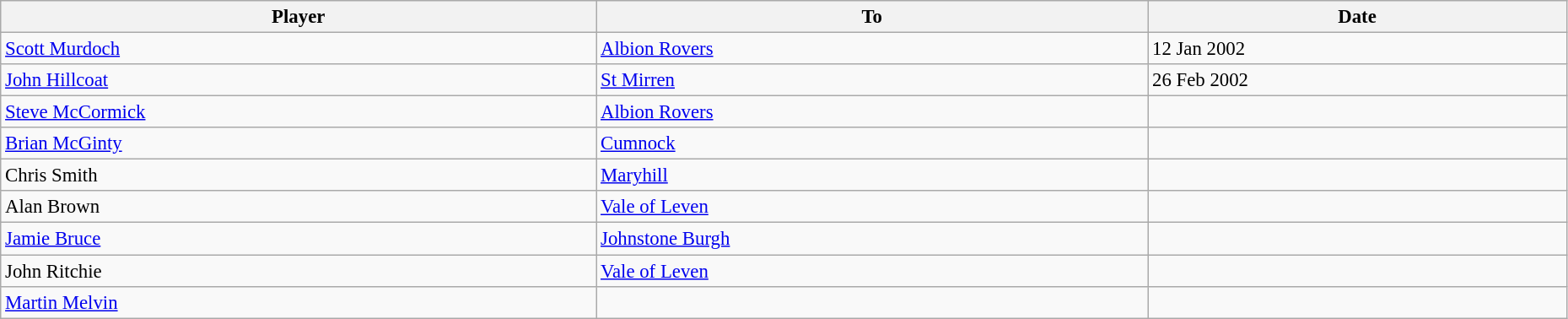<table class="wikitable" style="text-align:center; font-size:95%;width:98%; text-align:left">
<tr>
<th>Player</th>
<th>To</th>
<th>Date</th>
</tr>
<tr>
<td> <a href='#'>Scott Murdoch</a></td>
<td> <a href='#'>Albion Rovers</a></td>
<td>12 Jan 2002</td>
</tr>
<tr>
<td> <a href='#'>John Hillcoat</a></td>
<td> <a href='#'>St Mirren</a></td>
<td>26 Feb 2002</td>
</tr>
<tr>
<td> <a href='#'>Steve McCormick</a></td>
<td> <a href='#'>Albion Rovers</a></td>
<td></td>
</tr>
<tr>
<td> <a href='#'>Brian McGinty</a></td>
<td> <a href='#'>Cumnock</a></td>
<td></td>
</tr>
<tr>
<td> Chris Smith</td>
<td> <a href='#'>Maryhill</a></td>
<td></td>
</tr>
<tr>
<td> Alan Brown</td>
<td> <a href='#'>Vale of Leven</a></td>
<td></td>
</tr>
<tr>
<td> <a href='#'>Jamie Bruce</a></td>
<td> <a href='#'>Johnstone Burgh</a></td>
<td></td>
</tr>
<tr>
<td> John Ritchie</td>
<td> <a href='#'>Vale of Leven</a></td>
<td></td>
</tr>
<tr>
<td> <a href='#'>Martin Melvin</a></td>
<td></td>
<td></td>
</tr>
</table>
